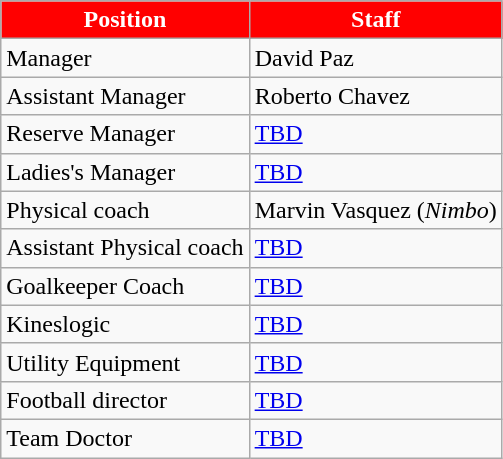<table class="wikitable">
<tr>
<th style="color:White; background:#ff0000;">Position</th>
<th style="color:White; background:#ff0000;">Staff</th>
</tr>
<tr>
<td>Manager</td>
<td> David Paz</td>
</tr>
<tr>
<td>Assistant Manager</td>
<td> Roberto Chavez</td>
</tr>
<tr>
<td>Reserve Manager</td>
<td> <a href='#'>TBD</a></td>
</tr>
<tr>
<td>Ladies's Manager</td>
<td> <a href='#'>TBD</a></td>
</tr>
<tr>
<td>Physical coach</td>
<td> Marvin Vasquez (<em>Nimbo</em>)</td>
</tr>
<tr>
<td>Assistant Physical coach</td>
<td> <a href='#'>TBD</a></td>
</tr>
<tr>
<td>Goalkeeper Coach</td>
<td> <a href='#'>TBD</a></td>
</tr>
<tr>
<td>Kineslogic</td>
<td> <a href='#'>TBD</a></td>
</tr>
<tr>
<td>Utility Equipment</td>
<td> <a href='#'>TBD</a></td>
</tr>
<tr>
<td>Football director</td>
<td> <a href='#'>TBD</a></td>
</tr>
<tr>
<td>Team Doctor</td>
<td> <a href='#'>TBD</a></td>
</tr>
</table>
